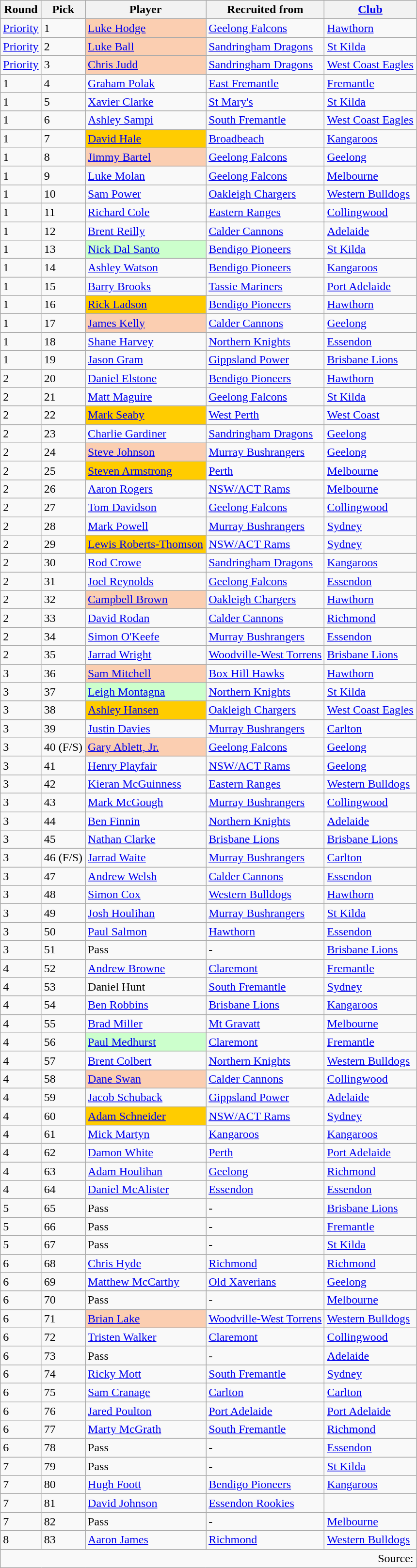<table class="wikitable sortable">
<tr>
<th>Round</th>
<th>Pick</th>
<th>Player</th>
<th>Recruited from</th>
<th><a href='#'>Club</a></th>
</tr>
<tr>
<td><a href='#'>Priority</a></td>
<td>1</td>
<td bgcolor="#FBCEB1"><a href='#'>Luke Hodge</a></td>
<td><a href='#'>Geelong Falcons</a></td>
<td><a href='#'>Hawthorn</a></td>
</tr>
<tr>
<td><a href='#'>Priority</a></td>
<td>2</td>
<td bgcolor="#FBCEB1"><a href='#'>Luke Ball</a></td>
<td><a href='#'>Sandringham Dragons</a></td>
<td><a href='#'>St Kilda</a></td>
</tr>
<tr>
<td><a href='#'>Priority</a></td>
<td>3</td>
<td bgcolor="#FBCEB1"><a href='#'>Chris Judd</a></td>
<td><a href='#'>Sandringham Dragons</a></td>
<td><a href='#'>West Coast Eagles</a></td>
</tr>
<tr>
<td>1</td>
<td>4</td>
<td><a href='#'>Graham Polak</a></td>
<td><a href='#'>East Fremantle</a></td>
<td><a href='#'>Fremantle</a></td>
</tr>
<tr>
<td>1</td>
<td>5</td>
<td><a href='#'>Xavier Clarke</a></td>
<td><a href='#'>St Mary's</a></td>
<td><a href='#'>St Kilda</a></td>
</tr>
<tr>
<td>1</td>
<td>6</td>
<td><a href='#'>Ashley Sampi</a></td>
<td><a href='#'>South Fremantle</a></td>
<td><a href='#'>West Coast Eagles</a></td>
</tr>
<tr>
<td>1</td>
<td>7</td>
<td bgcolor="#FFCC00"><a href='#'>David Hale</a></td>
<td><a href='#'>Broadbeach</a></td>
<td><a href='#'>Kangaroos</a></td>
</tr>
<tr>
<td>1</td>
<td>8</td>
<td bgcolor="#FBCEB1"><a href='#'>Jimmy Bartel</a></td>
<td><a href='#'>Geelong Falcons</a></td>
<td><a href='#'>Geelong</a></td>
</tr>
<tr>
<td>1</td>
<td>9</td>
<td><a href='#'>Luke Molan</a></td>
<td><a href='#'>Geelong Falcons</a></td>
<td><a href='#'>Melbourne</a></td>
</tr>
<tr>
<td>1</td>
<td>10</td>
<td><a href='#'>Sam Power</a></td>
<td><a href='#'>Oakleigh Chargers</a></td>
<td><a href='#'>Western Bulldogs</a></td>
</tr>
<tr>
<td>1</td>
<td>11</td>
<td><a href='#'>Richard Cole</a></td>
<td><a href='#'>Eastern Ranges</a></td>
<td><a href='#'>Collingwood</a></td>
</tr>
<tr>
<td>1</td>
<td>12</td>
<td><a href='#'>Brent Reilly</a></td>
<td><a href='#'>Calder Cannons</a></td>
<td><a href='#'>Adelaide</a></td>
</tr>
<tr>
<td>1</td>
<td>13</td>
<td bgcolor="#CCFFCC"><a href='#'>Nick Dal Santo</a></td>
<td><a href='#'>Bendigo Pioneers</a></td>
<td><a href='#'>St Kilda</a></td>
</tr>
<tr>
<td>1</td>
<td>14</td>
<td><a href='#'>Ashley Watson</a></td>
<td><a href='#'>Bendigo Pioneers</a></td>
<td><a href='#'>Kangaroos</a></td>
</tr>
<tr>
<td>1</td>
<td>15</td>
<td><a href='#'>Barry Brooks</a></td>
<td><a href='#'>Tassie Mariners</a></td>
<td><a href='#'>Port Adelaide</a></td>
</tr>
<tr>
<td>1</td>
<td>16</td>
<td bgcolor="#FFCC00"><a href='#'>Rick Ladson</a></td>
<td><a href='#'>Bendigo Pioneers</a></td>
<td><a href='#'>Hawthorn</a></td>
</tr>
<tr>
<td>1</td>
<td>17</td>
<td bgcolor="#FBCEB1"><a href='#'>James Kelly</a></td>
<td><a href='#'>Calder Cannons</a></td>
<td><a href='#'>Geelong</a></td>
</tr>
<tr>
<td>1</td>
<td>18</td>
<td><a href='#'>Shane Harvey</a></td>
<td><a href='#'>Northern Knights</a></td>
<td><a href='#'>Essendon</a></td>
</tr>
<tr>
<td>1</td>
<td>19</td>
<td><a href='#'>Jason Gram</a></td>
<td><a href='#'>Gippsland Power</a></td>
<td><a href='#'>Brisbane Lions</a></td>
</tr>
<tr>
<td>2</td>
<td>20</td>
<td><a href='#'>Daniel Elstone</a></td>
<td><a href='#'>Bendigo Pioneers</a></td>
<td><a href='#'>Hawthorn</a></td>
</tr>
<tr>
<td>2</td>
<td>21</td>
<td><a href='#'>Matt Maguire</a></td>
<td><a href='#'>Geelong Falcons</a></td>
<td><a href='#'>St Kilda</a></td>
</tr>
<tr>
<td>2</td>
<td>22</td>
<td bgcolor="#FFCC00"><a href='#'>Mark Seaby</a></td>
<td><a href='#'>West Perth</a></td>
<td><a href='#'>West Coast</a></td>
</tr>
<tr>
<td>2</td>
<td>23</td>
<td><a href='#'>Charlie Gardiner</a></td>
<td><a href='#'>Sandringham Dragons</a></td>
<td><a href='#'>Geelong</a></td>
</tr>
<tr>
<td>2</td>
<td>24</td>
<td bgcolor="#FBCEB1"><a href='#'>Steve Johnson</a></td>
<td><a href='#'>Murray Bushrangers</a></td>
<td><a href='#'>Geelong</a></td>
</tr>
<tr>
<td>2</td>
<td>25</td>
<td bgcolor="#FFCC00"><a href='#'>Steven Armstrong</a></td>
<td><a href='#'>Perth</a></td>
<td><a href='#'>Melbourne</a></td>
</tr>
<tr>
<td>2</td>
<td>26</td>
<td><a href='#'>Aaron Rogers</a></td>
<td><a href='#'>NSW/ACT Rams</a></td>
<td><a href='#'>Melbourne</a></td>
</tr>
<tr>
<td>2</td>
<td>27</td>
<td><a href='#'>Tom Davidson</a></td>
<td><a href='#'>Geelong Falcons</a></td>
<td><a href='#'>Collingwood</a></td>
</tr>
<tr>
<td>2</td>
<td>28</td>
<td><a href='#'>Mark Powell</a></td>
<td><a href='#'>Murray Bushrangers</a></td>
<td><a href='#'>Sydney</a></td>
</tr>
<tr>
<td>2</td>
<td>29</td>
<td bgcolor="#FFCC00"><a href='#'>Lewis Roberts-Thomson</a></td>
<td><a href='#'>NSW/ACT Rams</a></td>
<td><a href='#'>Sydney</a></td>
</tr>
<tr>
<td>2</td>
<td>30</td>
<td><a href='#'>Rod Crowe</a></td>
<td><a href='#'>Sandringham Dragons</a></td>
<td><a href='#'>Kangaroos</a></td>
</tr>
<tr>
<td>2</td>
<td>31</td>
<td><a href='#'>Joel Reynolds</a></td>
<td><a href='#'>Geelong Falcons</a></td>
<td><a href='#'>Essendon</a></td>
</tr>
<tr>
<td>2</td>
<td>32</td>
<td bgcolor="#FBCEB1"><a href='#'>Campbell Brown</a></td>
<td><a href='#'>Oakleigh Chargers</a></td>
<td><a href='#'>Hawthorn</a></td>
</tr>
<tr>
<td>2</td>
<td>33</td>
<td><a href='#'>David Rodan</a></td>
<td><a href='#'>Calder Cannons</a></td>
<td><a href='#'>Richmond</a></td>
</tr>
<tr>
<td>2</td>
<td>34</td>
<td><a href='#'>Simon O'Keefe</a></td>
<td><a href='#'>Murray Bushrangers</a></td>
<td><a href='#'>Essendon</a></td>
</tr>
<tr>
<td>2</td>
<td>35</td>
<td><a href='#'>Jarrad Wright</a></td>
<td><a href='#'>Woodville-West Torrens</a></td>
<td><a href='#'>Brisbane Lions</a></td>
</tr>
<tr>
<td>3</td>
<td>36</td>
<td bgcolor="#FBCEB1"><a href='#'>Sam Mitchell</a></td>
<td><a href='#'>Box Hill Hawks</a></td>
<td><a href='#'>Hawthorn</a></td>
</tr>
<tr>
<td>3</td>
<td>37</td>
<td bgcolor="#CCFFCC"><a href='#'>Leigh Montagna</a></td>
<td><a href='#'>Northern Knights</a></td>
<td><a href='#'>St Kilda</a></td>
</tr>
<tr>
<td>3</td>
<td>38</td>
<td bgcolor="#FFCC00"><a href='#'>Ashley Hansen</a></td>
<td><a href='#'>Oakleigh Chargers</a></td>
<td><a href='#'>West Coast Eagles</a></td>
</tr>
<tr>
<td>3</td>
<td>39</td>
<td><a href='#'>Justin Davies</a></td>
<td><a href='#'>Murray Bushrangers</a></td>
<td><a href='#'>Carlton</a></td>
</tr>
<tr>
<td>3</td>
<td>40 (F/S)</td>
<td bgcolor="#FBCEB1"><a href='#'>Gary Ablett, Jr.</a></td>
<td><a href='#'>Geelong Falcons</a></td>
<td><a href='#'>Geelong</a></td>
</tr>
<tr>
<td>3</td>
<td>41</td>
<td><a href='#'>Henry Playfair</a></td>
<td><a href='#'>NSW/ACT Rams</a></td>
<td><a href='#'>Geelong</a></td>
</tr>
<tr>
<td>3</td>
<td>42</td>
<td><a href='#'>Kieran McGuinness</a></td>
<td><a href='#'>Eastern Ranges</a></td>
<td><a href='#'>Western Bulldogs</a></td>
</tr>
<tr>
<td>3</td>
<td>43</td>
<td><a href='#'>Mark McGough</a></td>
<td><a href='#'>Murray Bushrangers</a></td>
<td><a href='#'>Collingwood</a></td>
</tr>
<tr>
<td>3</td>
<td>44</td>
<td><a href='#'>Ben Finnin</a></td>
<td><a href='#'>Northern Knights</a></td>
<td><a href='#'>Adelaide</a></td>
</tr>
<tr>
<td>3</td>
<td>45</td>
<td><a href='#'>Nathan Clarke</a></td>
<td><a href='#'>Brisbane Lions</a></td>
<td><a href='#'>Brisbane Lions</a></td>
</tr>
<tr>
<td>3</td>
<td>46 (F/S)</td>
<td><a href='#'>Jarrad Waite</a></td>
<td><a href='#'>Murray Bushrangers</a></td>
<td><a href='#'>Carlton</a></td>
</tr>
<tr>
<td>3</td>
<td>47</td>
<td><a href='#'>Andrew Welsh</a></td>
<td><a href='#'>Calder Cannons</a></td>
<td><a href='#'>Essendon</a></td>
</tr>
<tr>
<td>3</td>
<td>48</td>
<td><a href='#'>Simon Cox</a></td>
<td><a href='#'>Western Bulldogs</a></td>
<td><a href='#'>Hawthorn</a></td>
</tr>
<tr>
<td>3</td>
<td>49</td>
<td><a href='#'>Josh Houlihan</a></td>
<td><a href='#'>Murray Bushrangers</a></td>
<td><a href='#'>St Kilda</a></td>
</tr>
<tr>
<td>3</td>
<td>50</td>
<td><a href='#'>Paul Salmon</a></td>
<td><a href='#'>Hawthorn</a></td>
<td><a href='#'>Essendon</a></td>
</tr>
<tr>
<td>3</td>
<td>51</td>
<td>Pass</td>
<td>-</td>
<td><a href='#'>Brisbane Lions</a></td>
</tr>
<tr>
<td>4</td>
<td>52</td>
<td><a href='#'>Andrew Browne</a></td>
<td><a href='#'>Claremont</a></td>
<td><a href='#'>Fremantle</a></td>
</tr>
<tr>
<td>4</td>
<td>53</td>
<td>Daniel Hunt</td>
<td><a href='#'>South Fremantle</a></td>
<td><a href='#'>Sydney</a></td>
</tr>
<tr>
<td>4</td>
<td>54</td>
<td><a href='#'>Ben Robbins</a></td>
<td><a href='#'>Brisbane Lions</a></td>
<td><a href='#'>Kangaroos</a></td>
</tr>
<tr>
<td>4</td>
<td>55</td>
<td><a href='#'>Brad Miller</a></td>
<td><a href='#'>Mt Gravatt</a></td>
<td><a href='#'>Melbourne</a></td>
</tr>
<tr>
<td>4</td>
<td>56</td>
<td bgcolor="#CCFFCC"><a href='#'>Paul Medhurst</a></td>
<td><a href='#'>Claremont</a></td>
<td><a href='#'>Fremantle</a></td>
</tr>
<tr>
<td>4</td>
<td>57</td>
<td><a href='#'>Brent Colbert</a></td>
<td><a href='#'>Northern Knights</a></td>
<td><a href='#'>Western Bulldogs</a></td>
</tr>
<tr>
<td>4</td>
<td>58</td>
<td bgcolor="#FBCEB1"><a href='#'>Dane Swan</a></td>
<td><a href='#'>Calder Cannons</a></td>
<td><a href='#'>Collingwood</a></td>
</tr>
<tr>
<td>4</td>
<td>59</td>
<td><a href='#'>Jacob Schuback</a></td>
<td><a href='#'>Gippsland Power</a></td>
<td><a href='#'>Adelaide</a></td>
</tr>
<tr>
<td>4</td>
<td>60</td>
<td bgcolor="#FFCC00"><a href='#'>Adam Schneider</a></td>
<td><a href='#'>NSW/ACT Rams</a></td>
<td><a href='#'>Sydney</a></td>
</tr>
<tr>
<td>4</td>
<td>61</td>
<td><a href='#'>Mick Martyn</a></td>
<td><a href='#'>Kangaroos</a></td>
<td><a href='#'>Kangaroos</a></td>
</tr>
<tr>
<td>4</td>
<td>62</td>
<td><a href='#'>Damon White</a></td>
<td><a href='#'>Perth</a></td>
<td><a href='#'>Port Adelaide</a></td>
</tr>
<tr>
<td>4</td>
<td>63</td>
<td><a href='#'>Adam Houlihan</a></td>
<td><a href='#'>Geelong</a></td>
<td><a href='#'>Richmond</a></td>
</tr>
<tr>
<td>4</td>
<td>64</td>
<td><a href='#'>Daniel McAlister</a></td>
<td><a href='#'>Essendon</a></td>
<td><a href='#'>Essendon</a></td>
</tr>
<tr>
<td>5</td>
<td>65</td>
<td>Pass</td>
<td>-</td>
<td><a href='#'>Brisbane Lions</a></td>
</tr>
<tr>
<td>5</td>
<td>66</td>
<td>Pass</td>
<td>-</td>
<td><a href='#'>Fremantle</a></td>
</tr>
<tr>
<td>5</td>
<td>67</td>
<td>Pass</td>
<td>-</td>
<td><a href='#'>St Kilda</a></td>
</tr>
<tr>
<td>6</td>
<td>68</td>
<td><a href='#'>Chris Hyde</a></td>
<td><a href='#'>Richmond</a></td>
<td><a href='#'>Richmond</a></td>
</tr>
<tr>
<td>6</td>
<td>69</td>
<td><a href='#'>Matthew McCarthy</a></td>
<td><a href='#'>Old Xaverians</a></td>
<td><a href='#'>Geelong</a></td>
</tr>
<tr>
<td>6</td>
<td>70</td>
<td>Pass</td>
<td>-</td>
<td><a href='#'>Melbourne</a></td>
</tr>
<tr>
<td>6</td>
<td>71</td>
<td bgcolor="#FBCEB1"><a href='#'>Brian Lake</a></td>
<td><a href='#'>Woodville-West Torrens</a></td>
<td><a href='#'>Western Bulldogs</a></td>
</tr>
<tr>
<td>6</td>
<td>72</td>
<td><a href='#'>Tristen Walker</a></td>
<td><a href='#'>Claremont</a></td>
<td><a href='#'>Collingwood</a></td>
</tr>
<tr>
<td>6</td>
<td>73</td>
<td>Pass</td>
<td>-</td>
<td><a href='#'>Adelaide</a></td>
</tr>
<tr>
<td>6</td>
<td>74</td>
<td><a href='#'>Ricky Mott</a></td>
<td><a href='#'>South Fremantle</a></td>
<td><a href='#'>Sydney</a></td>
</tr>
<tr>
<td>6</td>
<td>75</td>
<td><a href='#'>Sam Cranage</a></td>
<td><a href='#'>Carlton</a></td>
<td><a href='#'>Carlton</a></td>
</tr>
<tr>
<td>6</td>
<td>76</td>
<td><a href='#'>Jared Poulton</a></td>
<td><a href='#'>Port Adelaide</a></td>
<td><a href='#'>Port Adelaide</a></td>
</tr>
<tr>
<td>6</td>
<td>77</td>
<td><a href='#'>Marty McGrath</a></td>
<td><a href='#'>South Fremantle</a></td>
<td><a href='#'>Richmond</a></td>
</tr>
<tr>
<td>6</td>
<td>78</td>
<td>Pass</td>
<td>-</td>
<td><a href='#'>Essendon</a></td>
</tr>
<tr>
<td>7</td>
<td>79</td>
<td>Pass</td>
<td>-</td>
<td><a href='#'>St Kilda</a></td>
</tr>
<tr>
<td>7</td>
<td>80</td>
<td><a href='#'>Hugh Foott</a></td>
<td><a href='#'>Bendigo Pioneers</a></td>
<td><a href='#'>Kangaroos</a></td>
</tr>
<tr>
<td>7</td>
<td>81</td>
<td><a href='#'>David Johnson</a></td>
<td><a href='#'>Essendon Rookies</a></td>
<td></td>
</tr>
<tr>
<td>7</td>
<td>82</td>
<td>Pass</td>
<td>-</td>
<td><a href='#'>Melbourne</a></td>
</tr>
<tr>
<td>8</td>
<td>83</td>
<td><a href='#'>Aaron James</a></td>
<td><a href='#'>Richmond</a></td>
<td><a href='#'>Western Bulldogs</a></td>
</tr>
<tr>
<td colspan=5 align="right">Source:</td>
</tr>
</table>
